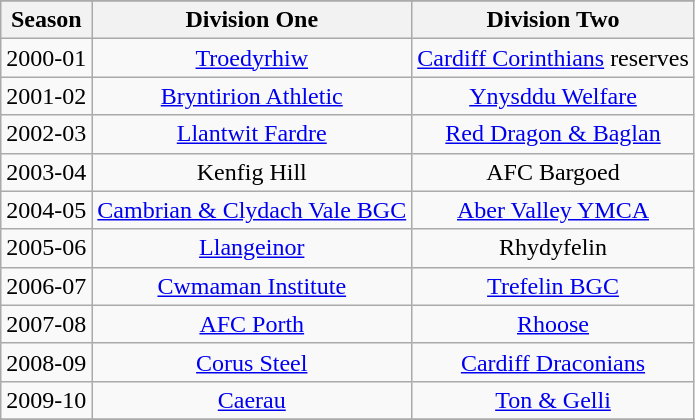<table class="wikitable" style="text-align: center">
<tr>
</tr>
<tr>
<th>Season</th>
<th>Division One</th>
<th>Division Two</th>
</tr>
<tr>
<td>2000-01</td>
<td><a href='#'>Troedyrhiw</a></td>
<td><a href='#'>Cardiff Corinthians</a> reserves</td>
</tr>
<tr>
<td>2001-02</td>
<td><a href='#'>Bryntirion Athletic</a></td>
<td><a href='#'>Ynysddu Welfare</a></td>
</tr>
<tr>
<td>2002-03</td>
<td><a href='#'>Llantwit Fardre</a></td>
<td><a href='#'>Red Dragon & Baglan</a></td>
</tr>
<tr>
<td>2003-04</td>
<td>Kenfig Hill</td>
<td>AFC Bargoed</td>
</tr>
<tr>
<td>2004-05</td>
<td><a href='#'>Cambrian & Clydach Vale BGC</a></td>
<td><a href='#'>Aber Valley YMCA</a></td>
</tr>
<tr>
<td>2005-06</td>
<td><a href='#'>Llangeinor</a></td>
<td>Rhydyfelin</td>
</tr>
<tr>
<td>2006-07</td>
<td><a href='#'>Cwmaman Institute</a></td>
<td><a href='#'>Trefelin BGC</a></td>
</tr>
<tr>
<td>2007-08</td>
<td><a href='#'>AFC Porth</a></td>
<td><a href='#'>Rhoose</a></td>
</tr>
<tr>
<td>2008-09</td>
<td><a href='#'>Corus Steel</a></td>
<td><a href='#'>Cardiff Draconians</a></td>
</tr>
<tr>
<td>2009-10</td>
<td><a href='#'>Caerau</a></td>
<td><a href='#'>Ton & Gelli</a></td>
</tr>
<tr>
</tr>
</table>
